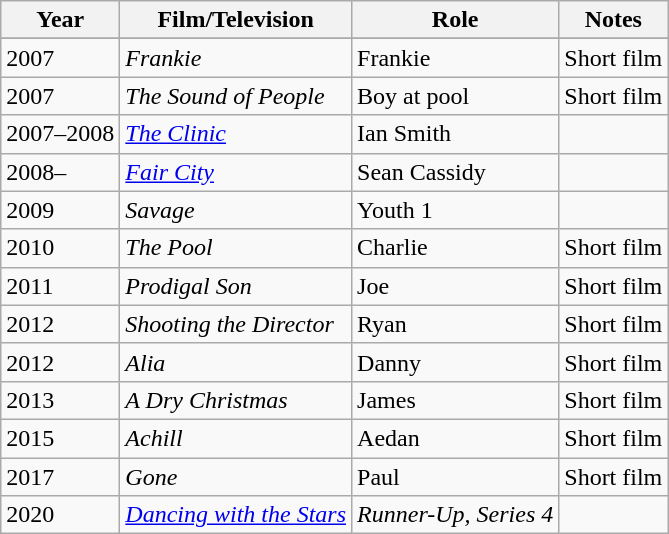<table class="wikitable sortable">
<tr>
<th>Year</th>
<th>Film/Television</th>
<th>Role</th>
<th>Notes</th>
</tr>
<tr>
</tr>
<tr>
<td>2007</td>
<td><em>Frankie</em></td>
<td>Frankie</td>
<td>Short film</td>
</tr>
<tr>
<td>2007</td>
<td><em>The Sound of People</em></td>
<td>Boy at pool</td>
<td>Short film</td>
</tr>
<tr>
<td>2007–2008</td>
<td><a href='#'><em>The Clinic</em></a></td>
<td>Ian Smith</td>
<td></td>
</tr>
<tr>
<td>2008–</td>
<td><em><a href='#'>Fair City</a></em></td>
<td>Sean Cassidy</td>
<td></td>
</tr>
<tr>
<td>2009</td>
<td><em>Savage</em></td>
<td>Youth 1</td>
<td></td>
</tr>
<tr>
<td>2010</td>
<td><em>The Pool</em></td>
<td>Charlie</td>
<td>Short film</td>
</tr>
<tr>
<td>2011</td>
<td><em>Prodigal Son</em></td>
<td>Joe</td>
<td>Short film</td>
</tr>
<tr>
<td>2012</td>
<td><em>Shooting the Director</em></td>
<td>Ryan</td>
<td>Short film</td>
</tr>
<tr>
<td>2012</td>
<td><em>Alia</em></td>
<td>Danny</td>
<td>Short film</td>
</tr>
<tr>
<td>2013</td>
<td><em>A Dry Christmas</em></td>
<td>James</td>
<td>Short film</td>
</tr>
<tr Jedwards dream factory>
<td>2015</td>
<td><em>Achill</em></td>
<td>Aedan</td>
<td>Short film</td>
</tr>
<tr>
<td>2017</td>
<td><em>Gone</em></td>
<td>Paul</td>
<td>Short film</td>
</tr>
<tr>
<td>2020</td>
<td><a href='#'><em>Dancing with the Stars</em></a></td>
<td><em>Runner-Up, Series 4</em></td>
<td></td>
</tr>
</table>
